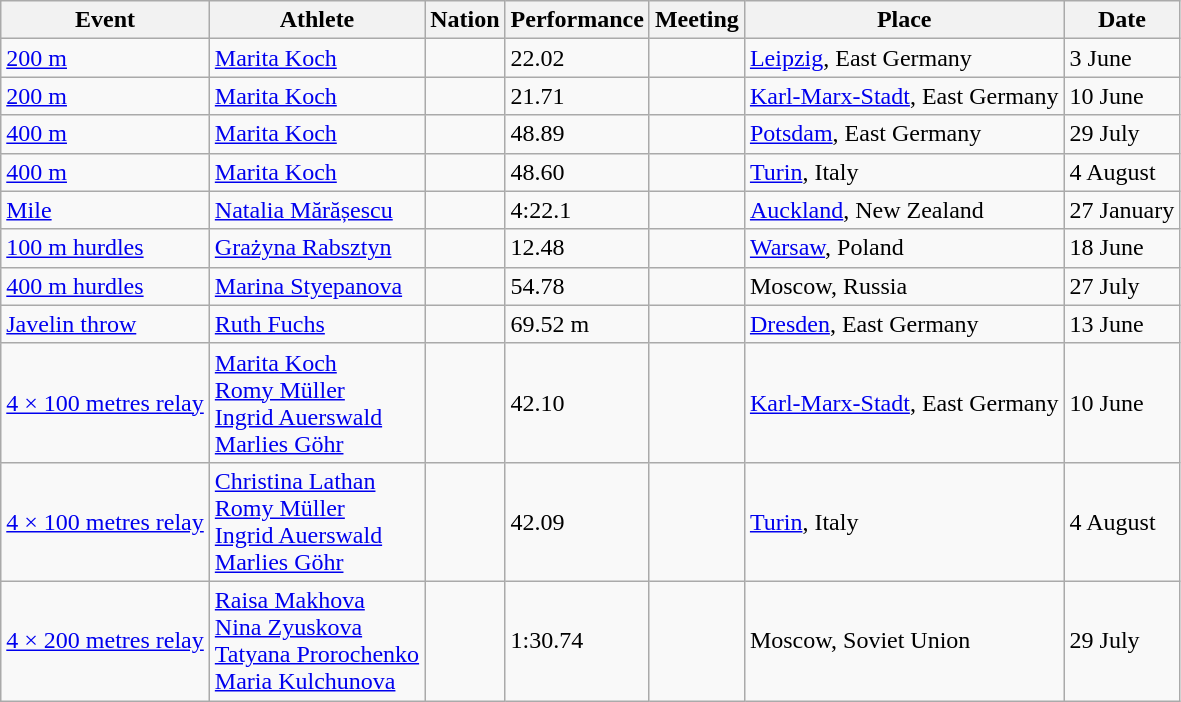<table class="wikitable" border="1">
<tr>
<th>Event</th>
<th>Athlete</th>
<th>Nation</th>
<th>Performance</th>
<th>Meeting</th>
<th>Place</th>
<th>Date</th>
</tr>
<tr>
<td><a href='#'>200 m</a></td>
<td><a href='#'>Marita Koch</a></td>
<td></td>
<td>22.02</td>
<td></td>
<td> <a href='#'>Leipzig</a>, East Germany</td>
<td>3 June</td>
</tr>
<tr>
<td><a href='#'>200 m</a></td>
<td><a href='#'>Marita Koch</a></td>
<td></td>
<td>21.71</td>
<td></td>
<td> <a href='#'>Karl-Marx-Stadt</a>, East Germany</td>
<td>10 June</td>
</tr>
<tr>
<td><a href='#'>400 m</a></td>
<td><a href='#'>Marita Koch</a></td>
<td></td>
<td>48.89</td>
<td></td>
<td> <a href='#'>Potsdam</a>, East Germany</td>
<td>29 July</td>
</tr>
<tr>
<td><a href='#'>400 m</a></td>
<td><a href='#'>Marita Koch</a></td>
<td></td>
<td>48.60</td>
<td></td>
<td> <a href='#'>Turin</a>, Italy</td>
<td>4 August</td>
</tr>
<tr>
<td><a href='#'>Mile</a></td>
<td><a href='#'>Natalia Mărășescu</a></td>
<td></td>
<td>4:22.1</td>
<td></td>
<td> <a href='#'>Auckland</a>, New Zealand</td>
<td>27 January</td>
</tr>
<tr>
<td><a href='#'>100 m hurdles</a></td>
<td><a href='#'>Grażyna Rabsztyn</a></td>
<td></td>
<td>12.48</td>
<td></td>
<td> <a href='#'>Warsaw</a>, Poland</td>
<td>18 June</td>
</tr>
<tr>
<td><a href='#'>400 m hurdles</a></td>
<td><a href='#'>Marina Styepanova</a></td>
<td></td>
<td>54.78</td>
<td></td>
<td> Moscow, Russia</td>
<td>27 July</td>
</tr>
<tr>
<td><a href='#'>Javelin throw</a></td>
<td><a href='#'>Ruth Fuchs</a></td>
<td></td>
<td>69.52 m</td>
<td></td>
<td> <a href='#'>Dresden</a>, East Germany</td>
<td>13 June</td>
</tr>
<tr>
<td><a href='#'>4 × 100 metres relay</a></td>
<td><a href='#'>Marita Koch</a><br><a href='#'>Romy Müller</a><br><a href='#'>Ingrid Auerswald</a><br><a href='#'>Marlies Göhr</a></td>
<td></td>
<td>42.10</td>
<td></td>
<td> <a href='#'>Karl-Marx-Stadt</a>, East Germany</td>
<td>10 June</td>
</tr>
<tr>
<td><a href='#'>4 × 100 metres relay</a></td>
<td><a href='#'>Christina Lathan</a><br><a href='#'>Romy Müller</a><br><a href='#'>Ingrid Auerswald</a><br><a href='#'>Marlies Göhr</a></td>
<td></td>
<td>42.09</td>
<td></td>
<td> <a href='#'>Turin</a>, Italy</td>
<td>4 August</td>
</tr>
<tr>
<td><a href='#'>4 × 200 metres relay</a></td>
<td><a href='#'>Raisa Makhova</a><br><a href='#'>Nina Zyuskova</a><br><a href='#'>Tatyana Prorochenko</a><br><a href='#'>Maria Kulchunova</a></td>
<td></td>
<td>1:30.74</td>
<td></td>
<td> Moscow, Soviet Union</td>
<td>29 July</td>
</tr>
</table>
